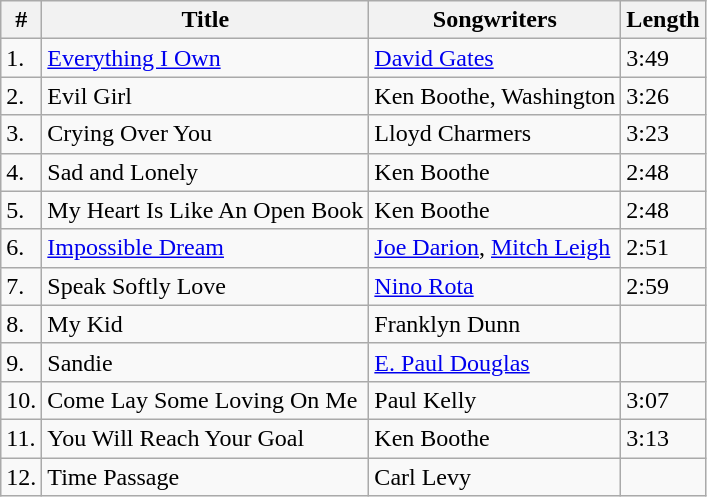<table class="wikitable">
<tr>
<th>#</th>
<th>Title</th>
<th>Songwriters</th>
<th>Length</th>
</tr>
<tr>
<td>1.</td>
<td><a href='#'>Everything I Own</a></td>
<td><a href='#'>David Gates</a></td>
<td>3:49</td>
</tr>
<tr>
<td>2.</td>
<td>Evil Girl</td>
<td>Ken Boothe, Washington</td>
<td>3:26</td>
</tr>
<tr>
<td>3.</td>
<td>Crying Over You</td>
<td>Lloyd Charmers</td>
<td>3:23</td>
</tr>
<tr>
<td>4.</td>
<td>Sad and Lonely</td>
<td>Ken Boothe</td>
<td>2:48</td>
</tr>
<tr>
<td>5.</td>
<td>My Heart Is Like An Open Book</td>
<td>Ken Boothe</td>
<td>2:48</td>
</tr>
<tr>
<td>6.</td>
<td><a href='#'>Impossible Dream</a></td>
<td><a href='#'>Joe Darion</a>, <a href='#'>Mitch Leigh</a></td>
<td>2:51</td>
</tr>
<tr>
<td>7.</td>
<td>Speak Softly Love</td>
<td><a href='#'>Nino Rota</a></td>
<td>2:59</td>
</tr>
<tr>
<td>8.</td>
<td>My Kid</td>
<td>Franklyn Dunn</td>
<td></td>
</tr>
<tr>
<td>9.</td>
<td>Sandie</td>
<td><a href='#'>E. Paul Douglas</a></td>
<td></td>
</tr>
<tr>
<td>10.</td>
<td>Come Lay Some Loving On Me</td>
<td>Paul Kelly</td>
<td>3:07</td>
</tr>
<tr>
<td>11.</td>
<td>You Will Reach Your Goal</td>
<td>Ken Boothe</td>
<td>3:13</td>
</tr>
<tr>
<td>12.</td>
<td>Time Passage</td>
<td>Carl Levy</td>
<td></td>
</tr>
</table>
